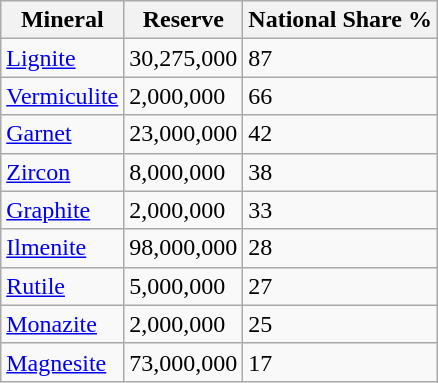<table class="wikitable">
<tr>
<th>Mineral</th>
<th>Reserve</th>
<th>National Share %</th>
</tr>
<tr>
<td><a href='#'>Lignite</a></td>
<td>30,275,000</td>
<td>87</td>
</tr>
<tr>
<td><a href='#'>Vermiculite</a></td>
<td>2,000,000</td>
<td>66</td>
</tr>
<tr>
<td><a href='#'>Garnet</a></td>
<td>23,000,000</td>
<td>42</td>
</tr>
<tr>
<td><a href='#'>Zircon</a></td>
<td>8,000,000</td>
<td>38</td>
</tr>
<tr>
<td><a href='#'>Graphite</a></td>
<td>2,000,000</td>
<td>33</td>
</tr>
<tr>
<td><a href='#'>Ilmenite</a></td>
<td>98,000,000</td>
<td>28</td>
</tr>
<tr>
<td><a href='#'>Rutile</a></td>
<td>5,000,000</td>
<td>27</td>
</tr>
<tr>
<td><a href='#'>Monazite</a></td>
<td>2,000,000</td>
<td>25</td>
</tr>
<tr>
<td><a href='#'>Magnesite</a></td>
<td>73,000,000</td>
<td>17</td>
</tr>
</table>
